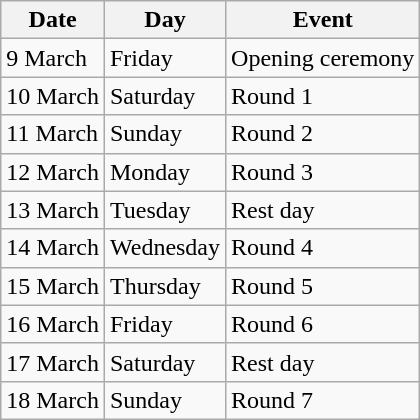<table class="wikitable">
<tr>
<th>Date</th>
<th>Day</th>
<th>Event</th>
</tr>
<tr>
<td>9 March</td>
<td>Friday</td>
<td>Opening ceremony</td>
</tr>
<tr>
<td>10 March</td>
<td>Saturday</td>
<td>Round 1</td>
</tr>
<tr>
<td>11 March</td>
<td>Sunday</td>
<td>Round 2</td>
</tr>
<tr>
<td>12 March</td>
<td>Monday</td>
<td>Round 3</td>
</tr>
<tr>
<td>13 March</td>
<td>Tuesday</td>
<td>Rest day</td>
</tr>
<tr>
<td>14 March</td>
<td>Wednesday</td>
<td>Round 4</td>
</tr>
<tr>
<td>15 March</td>
<td>Thursday</td>
<td>Round 5</td>
</tr>
<tr>
<td>16 March</td>
<td>Friday</td>
<td>Round 6</td>
</tr>
<tr>
<td>17 March</td>
<td>Saturday</td>
<td>Rest day</td>
</tr>
<tr>
<td>18 March</td>
<td>Sunday</td>
<td>Round 7</td>
</tr>
</table>
